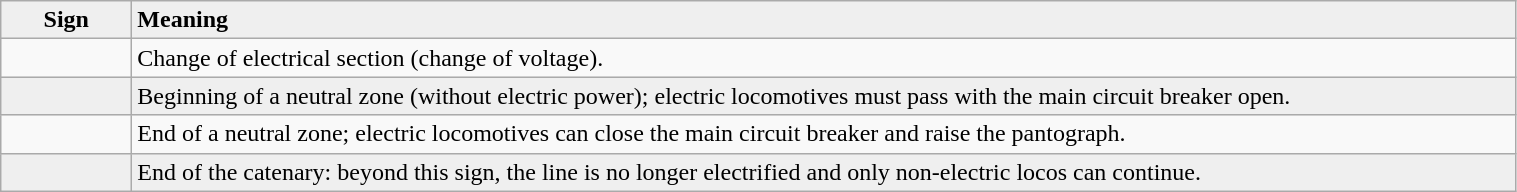<table class="wikitable" width="80%">
<tr style="background:#EFEFEF">
<td style="width:80px;text-align:center;"><strong>Sign</strong></td>
<td><strong>Meaning</strong></td>
</tr>
<tr ---->
<td style="text-align:center"></td>
<td>Change of electrical section (change of voltage).</td>
</tr>
<tr style="background:#EFEFEF">
<td style="text-align:center"></td>
<td>Beginning of a neutral zone (without electric power); electric locomotives must pass with the main circuit breaker open.</td>
</tr>
<tr ---->
<td style="text-align:center"></td>
<td>End of a neutral zone; electric locomotives can close the main circuit breaker and raise the pantograph.</td>
</tr>
<tr style="background:#EFEFEF">
<td style="text-align:center"></td>
<td>End of the catenary: beyond this sign, the line is no longer electrified and only non-electric locos can continue.</td>
</tr>
</table>
